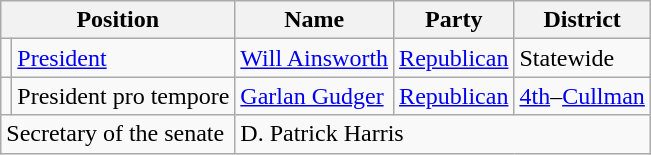<table class="wikitable" style="font-size:100%">
<tr>
<th colspan=2>Position</th>
<th>Name</th>
<th>Party</th>
<th>District</th>
</tr>
<tr>
<td></td>
<td><a href='#'>President</a></td>
<td><a href='#'>Will Ainsworth</a></td>
<td><a href='#'>Republican</a></td>
<td>Statewide</td>
</tr>
<tr>
<td></td>
<td>President pro tempore</td>
<td><a href='#'>Garlan Gudger</a></td>
<td><a href='#'>Republican</a></td>
<td><a href='#'>4th</a>–<a href='#'>Cullman</a></td>
</tr>
<tr>
<td scope="row" colspan="2">Secretary of the senate</td>
<td colspan="3">D. Patrick Harris</td>
</tr>
</table>
